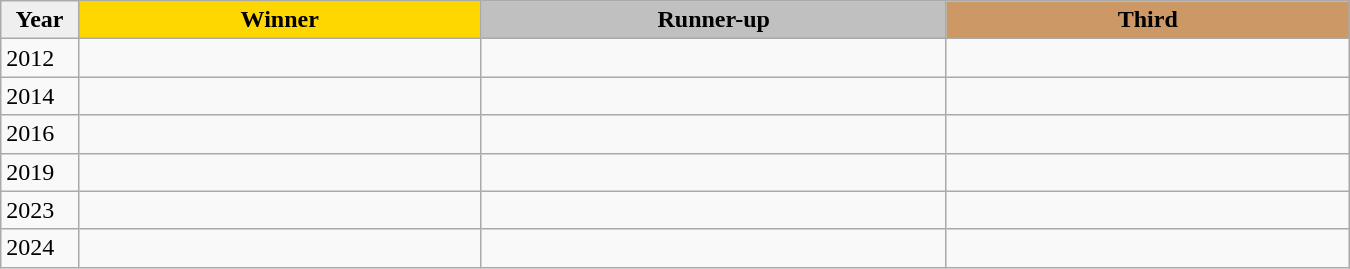<table class="wikitable sortable" style="width:900px;">
<tr>
<th style="width:5%; background:#efefef;">Year</th>
<th style="width:26%; background:gold">Winner</th>
<th style="width:30%; background:silver">Runner-up</th>
<th style="width:26%; background:#CC9966">Third</th>
</tr>
<tr>
<td>2012</td>
<td></td>
<td></td>
<td></td>
</tr>
<tr>
<td>2014</td>
<td></td>
<td></td>
<td></td>
</tr>
<tr>
<td>2016</td>
<td></td>
<td></td>
<td></td>
</tr>
<tr>
<td>2019</td>
<td></td>
<td></td>
<td></td>
</tr>
<tr>
<td>2023</td>
<td></td>
<td></td>
<td></td>
</tr>
<tr>
<td>2024</td>
<td></td>
<td></td>
<td></td>
</tr>
</table>
